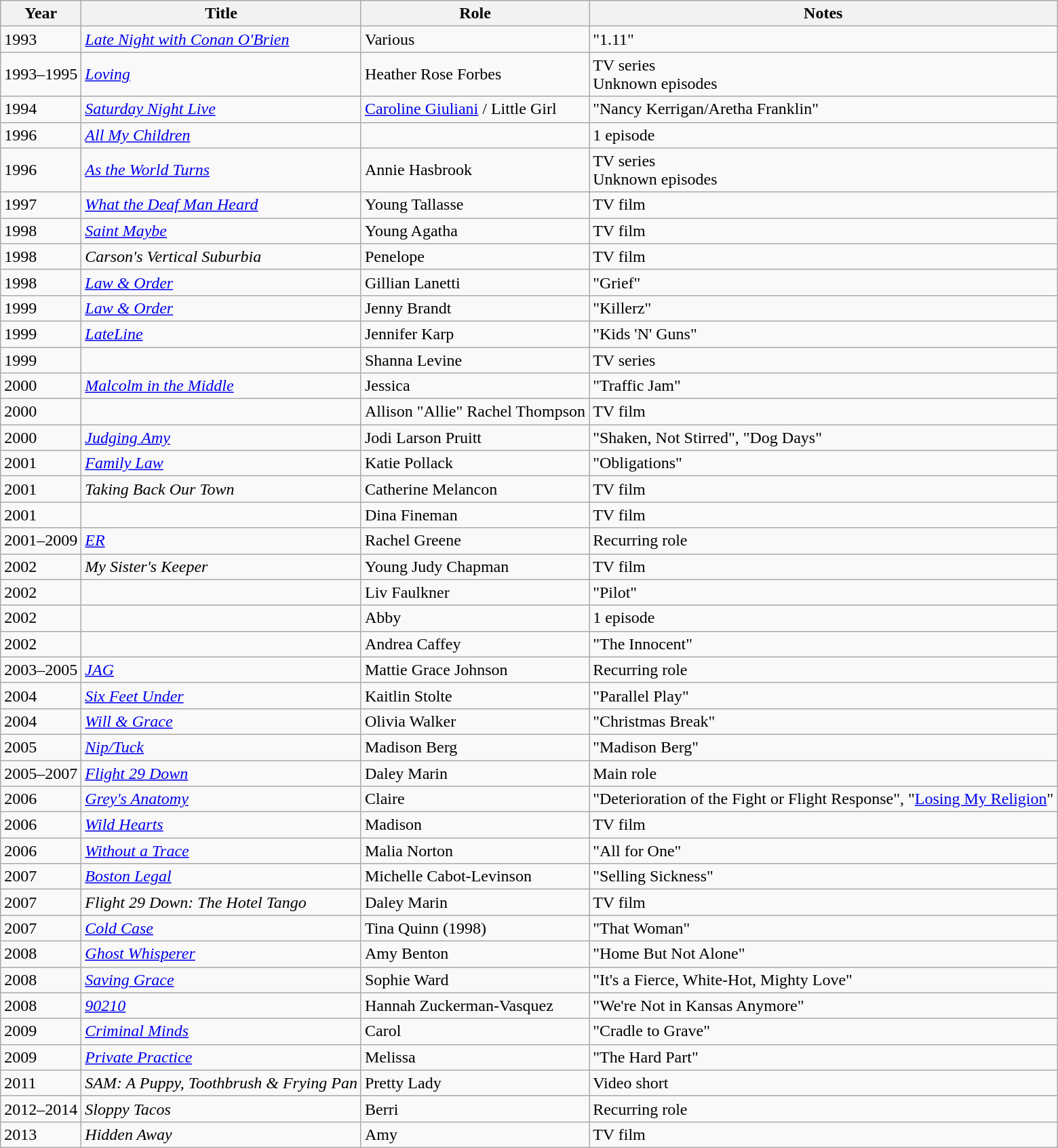<table class="wikitable sortable">
<tr>
<th>Year</th>
<th>Title</th>
<th>Role</th>
<th class="unsortable">Notes</th>
</tr>
<tr>
<td>1993</td>
<td><em><a href='#'>Late Night with Conan O'Brien</a></em></td>
<td>Various</td>
<td>"1.11"</td>
</tr>
<tr>
<td>1993–1995</td>
<td><em><a href='#'>Loving</a></em></td>
<td>Heather Rose Forbes</td>
<td>TV series<br>Unknown episodes</td>
</tr>
<tr>
<td>1994</td>
<td><em><a href='#'>Saturday Night Live</a></em></td>
<td><a href='#'>Caroline Giuliani</a> / Little Girl</td>
<td>"Nancy Kerrigan/Aretha Franklin"</td>
</tr>
<tr>
<td>1996</td>
<td><em><a href='#'>All My Children</a></em></td>
<td></td>
<td>1 episode</td>
</tr>
<tr>
<td>1996</td>
<td><em><a href='#'>As the World Turns</a></em></td>
<td>Annie Hasbrook</td>
<td>TV series<br>Unknown episodes</td>
</tr>
<tr>
<td>1997</td>
<td><em><a href='#'>What the Deaf Man Heard</a></em></td>
<td>Young Tallasse</td>
<td>TV film</td>
</tr>
<tr>
<td>1998</td>
<td><em><a href='#'>Saint Maybe</a></em></td>
<td>Young Agatha</td>
<td>TV film</td>
</tr>
<tr>
<td>1998</td>
<td><em>Carson's Vertical Suburbia</em></td>
<td>Penelope</td>
<td>TV film</td>
</tr>
<tr>
<td>1998</td>
<td><em><a href='#'>Law & Order</a></em></td>
<td>Gillian Lanetti</td>
<td>"Grief"</td>
</tr>
<tr>
<td>1999</td>
<td><em><a href='#'>Law & Order</a></em></td>
<td>Jenny Brandt</td>
<td>"Killerz"</td>
</tr>
<tr>
<td>1999</td>
<td><em><a href='#'>LateLine</a></em></td>
<td>Jennifer Karp</td>
<td>"Kids 'N' Guns"</td>
</tr>
<tr>
<td>1999</td>
<td><em></em></td>
<td>Shanna Levine</td>
<td>TV series</td>
</tr>
<tr>
<td>2000</td>
<td><em><a href='#'>Malcolm in the Middle</a></em></td>
<td>Jessica</td>
<td>"Traffic Jam"</td>
</tr>
<tr>
<td>2000</td>
<td><em></em></td>
<td>Allison "Allie" Rachel Thompson</td>
<td>TV film</td>
</tr>
<tr>
<td>2000</td>
<td><em><a href='#'>Judging Amy</a></em></td>
<td>Jodi Larson Pruitt</td>
<td>"Shaken, Not Stirred", "Dog Days"</td>
</tr>
<tr>
<td>2001</td>
<td><em><a href='#'>Family Law</a></em></td>
<td>Katie Pollack</td>
<td>"Obligations"</td>
</tr>
<tr>
<td>2001</td>
<td><em>Taking Back Our Town</em></td>
<td>Catherine Melancon</td>
<td>TV film</td>
</tr>
<tr>
<td>2001</td>
<td><em></em></td>
<td>Dina Fineman</td>
<td>TV film</td>
</tr>
<tr>
<td>2001–2009</td>
<td><em><a href='#'>ER</a></em></td>
<td>Rachel Greene</td>
<td>Recurring role</td>
</tr>
<tr>
<td>2002</td>
<td><em>My Sister's Keeper</em></td>
<td>Young Judy Chapman</td>
<td>TV film</td>
</tr>
<tr>
<td>2002</td>
<td><em></em></td>
<td>Liv Faulkner</td>
<td>"Pilot"</td>
</tr>
<tr>
<td>2002</td>
<td><em></em></td>
<td>Abby</td>
<td>1 episode</td>
</tr>
<tr>
<td>2002</td>
<td><em></em></td>
<td>Andrea Caffey</td>
<td>"The Innocent"</td>
</tr>
<tr>
<td>2003–2005</td>
<td><em><a href='#'>JAG</a></em></td>
<td>Mattie Grace Johnson</td>
<td>Recurring role</td>
</tr>
<tr>
<td>2004</td>
<td><em><a href='#'>Six Feet Under</a></em></td>
<td>Kaitlin Stolte</td>
<td>"Parallel Play"</td>
</tr>
<tr>
<td>2004</td>
<td><em><a href='#'>Will & Grace</a></em></td>
<td>Olivia Walker</td>
<td>"Christmas Break"</td>
</tr>
<tr>
<td>2005</td>
<td><em><a href='#'>Nip/Tuck</a></em></td>
<td>Madison Berg</td>
<td>"Madison Berg"</td>
</tr>
<tr>
<td>2005–2007</td>
<td><em><a href='#'>Flight 29 Down</a></em></td>
<td>Daley Marin</td>
<td>Main role</td>
</tr>
<tr>
<td>2006</td>
<td><em><a href='#'>Grey's Anatomy</a></em></td>
<td>Claire</td>
<td>"Deterioration of the Fight or Flight Response", "<a href='#'>Losing My Religion</a>"</td>
</tr>
<tr>
<td>2006</td>
<td><em><a href='#'>Wild Hearts</a></em></td>
<td>Madison</td>
<td>TV film</td>
</tr>
<tr>
<td>2006</td>
<td><em><a href='#'>Without a Trace</a></em></td>
<td>Malia Norton</td>
<td>"All for One"</td>
</tr>
<tr>
<td>2007</td>
<td><em><a href='#'>Boston Legal</a></em></td>
<td>Michelle Cabot-Levinson</td>
<td>"Selling Sickness"</td>
</tr>
<tr>
<td>2007</td>
<td><em>Flight 29 Down: The Hotel Tango</em></td>
<td>Daley Marin</td>
<td>TV film</td>
</tr>
<tr>
<td>2007</td>
<td><em><a href='#'>Cold Case</a></em></td>
<td>Tina Quinn (1998)</td>
<td>"That Woman"</td>
</tr>
<tr>
<td>2008</td>
<td><em><a href='#'>Ghost Whisperer</a></em></td>
<td>Amy Benton</td>
<td>"Home But Not Alone"</td>
</tr>
<tr>
<td>2008</td>
<td><em><a href='#'>Saving Grace</a></em></td>
<td>Sophie Ward</td>
<td>"It's a Fierce, White-Hot, Mighty Love"</td>
</tr>
<tr>
<td>2008</td>
<td><em><a href='#'>90210</a></em></td>
<td>Hannah Zuckerman-Vasquez</td>
<td>"We're Not in Kansas Anymore"</td>
</tr>
<tr>
<td>2009</td>
<td><em><a href='#'>Criminal Minds</a></em></td>
<td>Carol</td>
<td>"Cradle to Grave"</td>
</tr>
<tr>
<td>2009</td>
<td><em><a href='#'>Private Practice</a></em></td>
<td>Melissa</td>
<td>"The Hard Part"</td>
</tr>
<tr>
<td>2011</td>
<td><em>SAM: A Puppy, Toothbrush & Frying Pan</em></td>
<td>Pretty Lady</td>
<td>Video short</td>
</tr>
<tr>
<td>2012–2014</td>
<td><em>Sloppy Tacos</em></td>
<td>Berri</td>
<td>Recurring role</td>
</tr>
<tr>
<td>2013</td>
<td><em>Hidden Away</em></td>
<td>Amy</td>
<td>TV film</td>
</tr>
</table>
